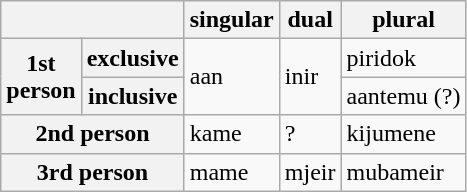<table class="wikitable">
<tr>
<th colspan="2"></th>
<th>singular</th>
<th>dual</th>
<th>plural</th>
</tr>
<tr>
<th rowspan="2">1st<br>person</th>
<th>exclusive</th>
<td rowspan="2">aan</td>
<td rowspan="2">inir</td>
<td>piridok</td>
</tr>
<tr>
<th>inclusive</th>
<td>aantemu (?)</td>
</tr>
<tr>
<th colspan="2">2nd person</th>
<td>kame</td>
<td>?</td>
<td>kijumene</td>
</tr>
<tr>
<th colspan="2">3rd person</th>
<td>mame</td>
<td>mjeir</td>
<td>mubameir</td>
</tr>
</table>
